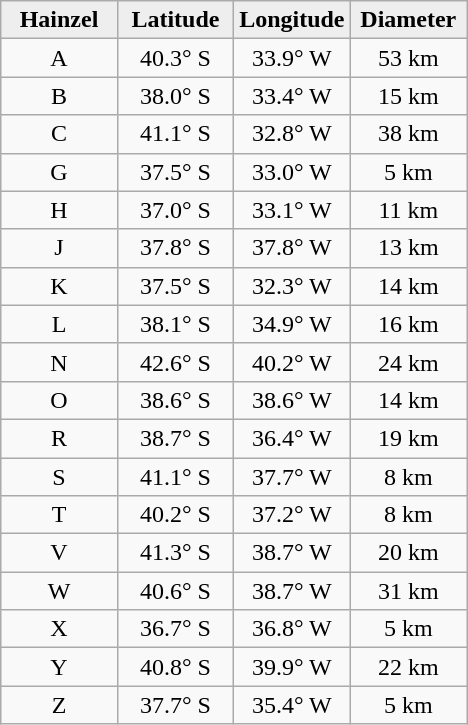<table class="wikitable">
<tr>
<th width="25%" style="background:#eeeeee;">Hainzel</th>
<th width="25%" style="background:#eeeeee;">Latitude</th>
<th width="25%" style="background:#eeeeee;">Longitude</th>
<th width="25%" style="background:#eeeeee;">Diameter</th>
</tr>
<tr>
<td align="center">A</td>
<td align="center">40.3° S</td>
<td align="center">33.9° W</td>
<td align="center">53 km</td>
</tr>
<tr>
<td align="center">B</td>
<td align="center">38.0° S</td>
<td align="center">33.4° W</td>
<td align="center">15 km</td>
</tr>
<tr>
<td align="center">C</td>
<td align="center">41.1° S</td>
<td align="center">32.8° W</td>
<td align="center">38 km</td>
</tr>
<tr>
<td align="center">G</td>
<td align="center">37.5° S</td>
<td align="center">33.0° W</td>
<td align="center">5 km</td>
</tr>
<tr>
<td align="center">H</td>
<td align="center">37.0° S</td>
<td align="center">33.1° W</td>
<td align="center">11 km</td>
</tr>
<tr>
<td align="center">J</td>
<td align="center">37.8° S</td>
<td align="center">37.8° W</td>
<td align="center">13 km</td>
</tr>
<tr>
<td align="center">K</td>
<td align="center">37.5° S</td>
<td align="center">32.3° W</td>
<td align="center">14 km</td>
</tr>
<tr>
<td align="center">L</td>
<td align="center">38.1° S</td>
<td align="center">34.9° W</td>
<td align="center">16 km</td>
</tr>
<tr>
<td align="center">N</td>
<td align="center">42.6° S</td>
<td align="center">40.2° W</td>
<td align="center">24 km</td>
</tr>
<tr>
<td align="center">O</td>
<td align="center">38.6° S</td>
<td align="center">38.6° W</td>
<td align="center">14 km</td>
</tr>
<tr>
<td align="center">R</td>
<td align="center">38.7° S</td>
<td align="center">36.4° W</td>
<td align="center">19 km</td>
</tr>
<tr>
<td align="center">S</td>
<td align="center">41.1° S</td>
<td align="center">37.7° W</td>
<td align="center">8 km</td>
</tr>
<tr>
<td align="center">T</td>
<td align="center">40.2° S</td>
<td align="center">37.2° W</td>
<td align="center">8 km</td>
</tr>
<tr>
<td align="center">V</td>
<td align="center">41.3° S</td>
<td align="center">38.7° W</td>
<td align="center">20 km</td>
</tr>
<tr>
<td align="center">W</td>
<td align="center">40.6° S</td>
<td align="center">38.7° W</td>
<td align="center">31 km</td>
</tr>
<tr>
<td align="center">X</td>
<td align="center">36.7° S</td>
<td align="center">36.8° W</td>
<td align="center">5 km</td>
</tr>
<tr>
<td align="center">Y</td>
<td align="center">40.8° S</td>
<td align="center">39.9° W</td>
<td align="center">22 km</td>
</tr>
<tr>
<td align="center">Z</td>
<td align="center">37.7° S</td>
<td align="center">35.4° W</td>
<td align="center">5 km</td>
</tr>
</table>
